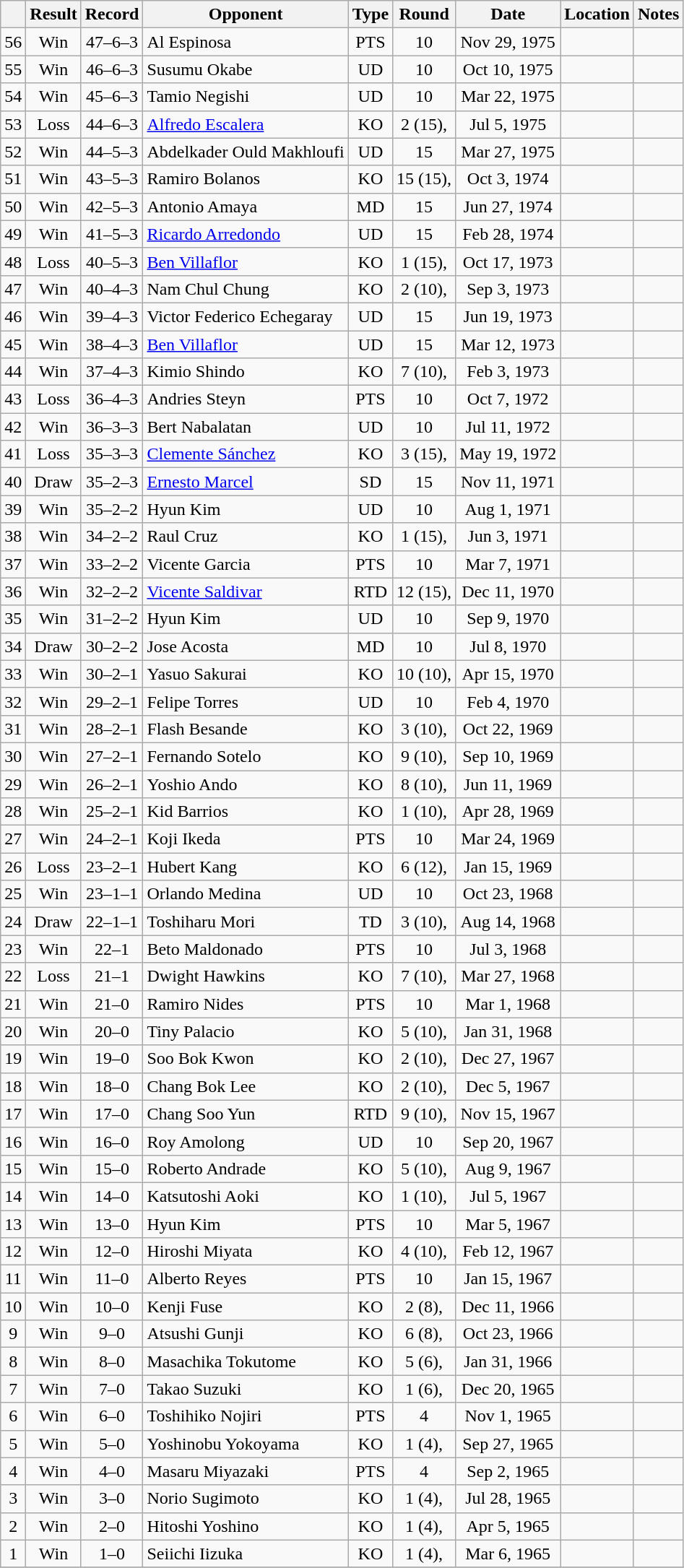<table class="wikitable" style="text-align:center">
<tr>
<th></th>
<th>Result</th>
<th>Record</th>
<th>Opponent</th>
<th>Type</th>
<th>Round</th>
<th>Date</th>
<th>Location</th>
<th>Notes</th>
</tr>
<tr>
<td>56</td>
<td>Win</td>
<td>47–6–3</td>
<td style="text-align:left;">Al Espinosa</td>
<td>PTS</td>
<td>10</td>
<td>Nov 29, 1975</td>
<td style="text-align:left;"></td>
<td></td>
</tr>
<tr>
<td>55</td>
<td>Win</td>
<td>46–6–3</td>
<td style="text-align:left;">Susumu Okabe</td>
<td>UD</td>
<td>10</td>
<td>Oct 10, 1975</td>
<td style="text-align:left;"></td>
<td></td>
</tr>
<tr>
<td>54</td>
<td>Win</td>
<td>45–6–3</td>
<td style="text-align:left;">Tamio Negishi</td>
<td>UD</td>
<td>10</td>
<td>Mar 22, 1975</td>
<td style="text-align:left;"></td>
<td></td>
</tr>
<tr>
<td>53</td>
<td>Loss</td>
<td>44–6–3</td>
<td style="text-align:left;"><a href='#'>Alfredo Escalera</a></td>
<td>KO</td>
<td>2 (15), </td>
<td>Jul 5, 1975</td>
<td style="text-align:left;"></td>
<td style="text-align:left;"></td>
</tr>
<tr>
<td>52</td>
<td>Win</td>
<td>44–5–3</td>
<td style="text-align:left;">Abdelkader Ould Makhloufi</td>
<td>UD</td>
<td>15</td>
<td>Mar 27, 1975</td>
<td style="text-align:left;"></td>
<td style="text-align:left;"></td>
</tr>
<tr>
<td>51</td>
<td>Win</td>
<td>43–5–3</td>
<td style="text-align:left;">Ramiro Bolanos</td>
<td>KO</td>
<td>15 (15), </td>
<td>Oct 3, 1974</td>
<td style="text-align:left;"></td>
<td style="text-align:left;"></td>
</tr>
<tr>
<td>50</td>
<td>Win</td>
<td>42–5–3</td>
<td style="text-align:left;">Antonio Amaya</td>
<td>MD</td>
<td>15</td>
<td>Jun 27, 1974</td>
<td style="text-align:left;"></td>
<td style="text-align:left;"></td>
</tr>
<tr>
<td>49</td>
<td>Win</td>
<td>41–5–3</td>
<td style="text-align:left;"><a href='#'>Ricardo Arredondo</a></td>
<td>UD</td>
<td>15</td>
<td>Feb 28, 1974</td>
<td style="text-align:left;"></td>
<td style="text-align:left;"></td>
</tr>
<tr>
<td>48</td>
<td>Loss</td>
<td>40–5–3</td>
<td style="text-align:left;"><a href='#'>Ben Villaflor</a></td>
<td>KO</td>
<td>1 (15), </td>
<td>Oct 17, 1973</td>
<td style="text-align:left;"></td>
<td style="text-align:left;"></td>
</tr>
<tr>
<td>47</td>
<td>Win</td>
<td>40–4–3</td>
<td style="text-align:left;">Nam Chul Chung</td>
<td>KO</td>
<td>2 (10), </td>
<td>Sep 3, 1973</td>
<td style="text-align:left;"></td>
<td style="text-align:left;"></td>
</tr>
<tr>
<td>46</td>
<td>Win</td>
<td>39–4–3</td>
<td style="text-align:left;">Victor Federico Echegaray</td>
<td>UD</td>
<td>15</td>
<td>Jun 19, 1973</td>
<td style="text-align:left;"></td>
<td style="text-align:left;"></td>
</tr>
<tr>
<td>45</td>
<td>Win</td>
<td>38–4–3</td>
<td style="text-align:left;"><a href='#'>Ben Villaflor</a></td>
<td>UD</td>
<td>15</td>
<td>Mar 12, 1973</td>
<td style="text-align:left;"></td>
<td style="text-align:left;"></td>
</tr>
<tr>
<td>44</td>
<td>Win</td>
<td>37–4–3</td>
<td style="text-align:left;">Kimio Shindo</td>
<td>KO</td>
<td>7 (10), </td>
<td>Feb 3, 1973</td>
<td style="text-align:left;"></td>
<td style="text-align:left;"></td>
</tr>
<tr>
<td>43</td>
<td>Loss</td>
<td>36–4–3</td>
<td style="text-align:left;">Andries Steyn</td>
<td>PTS</td>
<td>10</td>
<td>Oct 7, 1972</td>
<td style="text-align:left;"></td>
<td style="text-align:left;"></td>
</tr>
<tr>
<td>42</td>
<td>Win</td>
<td>36–3–3</td>
<td style="text-align:left;">Bert Nabalatan</td>
<td>UD</td>
<td>10</td>
<td>Jul 11, 1972</td>
<td style="text-align:left;"></td>
<td style="text-align:left;"></td>
</tr>
<tr>
<td>41</td>
<td>Loss</td>
<td>35–3–3</td>
<td style="text-align:left;"><a href='#'>Clemente Sánchez</a></td>
<td>KO</td>
<td>3 (15), </td>
<td>May 19, 1972</td>
<td style="text-align:left;"></td>
<td style="text-align:left;"></td>
</tr>
<tr>
<td>40</td>
<td>Draw</td>
<td>35–2–3</td>
<td style="text-align:left;"><a href='#'>Ernesto Marcel</a></td>
<td>SD</td>
<td>15</td>
<td>Nov 11, 1971</td>
<td style="text-align:left;"></td>
<td style="text-align:left;"></td>
</tr>
<tr>
<td>39</td>
<td>Win</td>
<td>35–2–2</td>
<td style="text-align:left;">Hyun Kim</td>
<td>UD</td>
<td>10</td>
<td>Aug 1, 1971</td>
<td style="text-align:left;"></td>
<td style="text-align:left;"></td>
</tr>
<tr>
<td>38</td>
<td>Win</td>
<td>34–2–2</td>
<td style="text-align:left;">Raul Cruz</td>
<td>KO</td>
<td>1 (15), </td>
<td>Jun 3, 1971</td>
<td style="text-align:left;"></td>
<td style="text-align:left;"></td>
</tr>
<tr>
<td>37</td>
<td>Win</td>
<td>33–2–2</td>
<td style="text-align:left;">Vicente Garcia</td>
<td>PTS</td>
<td>10</td>
<td>Mar 7, 1971</td>
<td style="text-align:left;"></td>
<td style="text-align:left;"></td>
</tr>
<tr>
<td>36</td>
<td>Win</td>
<td>32–2–2</td>
<td style="text-align:left;"><a href='#'>Vicente Saldivar</a></td>
<td>RTD</td>
<td>12 (15), </td>
<td>Dec 11, 1970</td>
<td style="text-align:left;"></td>
<td style="text-align:left;"></td>
</tr>
<tr>
<td>35</td>
<td>Win</td>
<td>31–2–2</td>
<td style="text-align:left;">Hyun Kim</td>
<td>UD</td>
<td>10</td>
<td>Sep 9, 1970</td>
<td style="text-align:left;"></td>
<td style="text-align:left;"></td>
</tr>
<tr>
<td>34</td>
<td>Draw</td>
<td>30–2–2</td>
<td style="text-align:left;">Jose Acosta</td>
<td>MD</td>
<td>10</td>
<td>Jul 8, 1970</td>
<td style="text-align:left;"></td>
<td style="text-align:left;"></td>
</tr>
<tr>
<td>33</td>
<td>Win</td>
<td>30–2–1</td>
<td style="text-align:left;">Yasuo Sakurai</td>
<td>KO</td>
<td>10 (10), </td>
<td>Apr 15, 1970</td>
<td style="text-align:left;"></td>
<td style="text-align:left;"></td>
</tr>
<tr>
<td>32</td>
<td>Win</td>
<td>29–2–1</td>
<td style="text-align:left;">Felipe Torres</td>
<td>UD</td>
<td>10</td>
<td>Feb 4, 1970</td>
<td style="text-align:left;"></td>
<td style="text-align:left;"></td>
</tr>
<tr>
<td>31</td>
<td>Win</td>
<td>28–2–1</td>
<td style="text-align:left;">Flash Besande</td>
<td>KO</td>
<td>3 (10), </td>
<td>Oct 22, 1969</td>
<td style="text-align:left;"></td>
<td style="text-align:left;"></td>
</tr>
<tr>
<td>30</td>
<td>Win</td>
<td>27–2–1</td>
<td style="text-align:left;">Fernando Sotelo</td>
<td>KO</td>
<td>9 (10), </td>
<td>Sep 10, 1969</td>
<td style="text-align:left;"></td>
<td style="text-align:left;"></td>
</tr>
<tr>
<td>29</td>
<td>Win</td>
<td>26–2–1</td>
<td style="text-align:left;">Yoshio Ando</td>
<td>KO</td>
<td>8 (10), </td>
<td>Jun 11, 1969</td>
<td style="text-align:left;"></td>
<td style="text-align:left;"></td>
</tr>
<tr>
<td>28</td>
<td>Win</td>
<td>25–2–1</td>
<td style="text-align:left;">Kid Barrios</td>
<td>KO</td>
<td>1 (10), </td>
<td>Apr 28, 1969</td>
<td style="text-align:left;"></td>
<td style="text-align:left;"></td>
</tr>
<tr>
<td>27</td>
<td>Win</td>
<td>24–2–1</td>
<td style="text-align:left;">Koji Ikeda</td>
<td>PTS</td>
<td>10</td>
<td>Mar 24, 1969</td>
<td style="text-align:left;"></td>
<td style="text-align:left;"></td>
</tr>
<tr>
<td>26</td>
<td>Loss</td>
<td>23–2–1</td>
<td style="text-align:left;">Hubert Kang</td>
<td>KO</td>
<td>6 (12), </td>
<td>Jan 15, 1969</td>
<td style="text-align:left;"></td>
<td style="text-align:left;"></td>
</tr>
<tr>
<td>25</td>
<td>Win</td>
<td>23–1–1</td>
<td style="text-align:left;">Orlando Medina</td>
<td>UD</td>
<td>10</td>
<td>Oct 23, 1968</td>
<td style="text-align:left;"></td>
<td></td>
</tr>
<tr>
<td>24</td>
<td>Draw</td>
<td>22–1–1</td>
<td style="text-align:left;">Toshiharu Mori</td>
<td>TD</td>
<td>3 (10), </td>
<td>Aug 14, 1968</td>
<td style="text-align:left;"></td>
<td></td>
</tr>
<tr>
<td>23</td>
<td>Win</td>
<td>22–1</td>
<td style="text-align:left;">Beto Maldonado</td>
<td>PTS</td>
<td>10</td>
<td>Jul 3, 1968</td>
<td style="text-align:left;"></td>
<td></td>
</tr>
<tr>
<td>22</td>
<td>Loss</td>
<td>21–1</td>
<td style="text-align:left;">Dwight Hawkins</td>
<td>KO</td>
<td>7 (10), </td>
<td>Mar 27, 1968</td>
<td style="text-align:left;"></td>
<td></td>
</tr>
<tr>
<td>21</td>
<td>Win</td>
<td>21–0</td>
<td style="text-align:left;">Ramiro Nides</td>
<td>PTS</td>
<td>10</td>
<td>Mar 1, 1968</td>
<td style="text-align:left;"></td>
<td></td>
</tr>
<tr>
<td>20</td>
<td>Win</td>
<td>20–0</td>
<td style="text-align:left;">Tiny Palacio</td>
<td>KO</td>
<td>5 (10), </td>
<td>Jan 31, 1968</td>
<td style="text-align:left;"></td>
<td></td>
</tr>
<tr>
<td>19</td>
<td>Win</td>
<td>19–0</td>
<td style="text-align:left;">Soo Bok Kwon</td>
<td>KO</td>
<td>2 (10), </td>
<td>Dec 27, 1967</td>
<td style="text-align:left;"></td>
<td></td>
</tr>
<tr>
<td>18</td>
<td>Win</td>
<td>18–0</td>
<td style="text-align:left;">Chang Bok Lee</td>
<td>KO</td>
<td>2 (10), </td>
<td>Dec 5, 1967</td>
<td style="text-align:left;"></td>
<td></td>
</tr>
<tr>
<td>17</td>
<td>Win</td>
<td>17–0</td>
<td style="text-align:left;">Chang Soo Yun</td>
<td>RTD</td>
<td>9 (10), </td>
<td>Nov 15, 1967</td>
<td style="text-align:left;"></td>
<td></td>
</tr>
<tr>
<td>16</td>
<td>Win</td>
<td>16–0</td>
<td style="text-align:left;">Roy Amolong</td>
<td>UD</td>
<td>10</td>
<td>Sep 20, 1967</td>
<td style="text-align:left;"></td>
<td></td>
</tr>
<tr>
<td>15</td>
<td>Win</td>
<td>15–0</td>
<td style="text-align:left;">Roberto Andrade</td>
<td>KO</td>
<td>5 (10), </td>
<td>Aug 9, 1967</td>
<td style="text-align:left;"></td>
<td></td>
</tr>
<tr>
<td>14</td>
<td>Win</td>
<td>14–0</td>
<td style="text-align:left;">Katsutoshi Aoki</td>
<td>KO</td>
<td>1 (10), </td>
<td>Jul 5, 1967</td>
<td style="text-align:left;"></td>
<td></td>
</tr>
<tr>
<td>13</td>
<td>Win</td>
<td>13–0</td>
<td style="text-align:left;">Hyun Kim</td>
<td>PTS</td>
<td>10</td>
<td>Mar 5, 1967</td>
<td style="text-align:left;"></td>
<td></td>
</tr>
<tr>
<td>12</td>
<td>Win</td>
<td>12–0</td>
<td style="text-align:left;">Hiroshi Miyata</td>
<td>KO</td>
<td>4 (10), </td>
<td>Feb 12, 1967</td>
<td style="text-align:left;"></td>
<td></td>
</tr>
<tr>
<td>11</td>
<td>Win</td>
<td>11–0</td>
<td style="text-align:left;">Alberto Reyes</td>
<td>PTS</td>
<td>10</td>
<td>Jan 15, 1967</td>
<td style="text-align:left;"></td>
<td></td>
</tr>
<tr>
<td>10</td>
<td>Win</td>
<td>10–0</td>
<td style="text-align:left;">Kenji Fuse</td>
<td>KO</td>
<td>2 (8), </td>
<td>Dec 11, 1966</td>
<td style="text-align:left;"></td>
<td></td>
</tr>
<tr>
<td>9</td>
<td>Win</td>
<td>9–0</td>
<td style="text-align:left;">Atsushi Gunji</td>
<td>KO</td>
<td>6 (8), </td>
<td>Oct 23, 1966</td>
<td style="text-align:left;"></td>
<td></td>
</tr>
<tr>
<td>8</td>
<td>Win</td>
<td>8–0</td>
<td style="text-align:left;">Masachika Tokutome</td>
<td>KO</td>
<td>5 (6), </td>
<td>Jan 31, 1966</td>
<td style="text-align:left;"></td>
<td></td>
</tr>
<tr>
<td>7</td>
<td>Win</td>
<td>7–0</td>
<td style="text-align:left;">Takao Suzuki</td>
<td>KO</td>
<td>1 (6), </td>
<td>Dec 20, 1965</td>
<td style="text-align:left;"></td>
<td></td>
</tr>
<tr>
<td>6</td>
<td>Win</td>
<td>6–0</td>
<td style="text-align:left;">Toshihiko Nojiri</td>
<td>PTS</td>
<td>4</td>
<td>Nov 1, 1965</td>
<td style="text-align:left;"></td>
<td></td>
</tr>
<tr>
<td>5</td>
<td>Win</td>
<td>5–0</td>
<td style="text-align:left;">Yoshinobu Yokoyama</td>
<td>KO</td>
<td>1 (4), </td>
<td>Sep 27, 1965</td>
<td style="text-align:left;"></td>
<td></td>
</tr>
<tr>
<td>4</td>
<td>Win</td>
<td>4–0</td>
<td style="text-align:left;">Masaru Miyazaki</td>
<td>PTS</td>
<td>4</td>
<td>Sep 2, 1965</td>
<td style="text-align:left;"></td>
<td></td>
</tr>
<tr>
<td>3</td>
<td>Win</td>
<td>3–0</td>
<td style="text-align:left;">Norio Sugimoto</td>
<td>KO</td>
<td>1 (4), </td>
<td>Jul 28, 1965</td>
<td style="text-align:left;"></td>
<td></td>
</tr>
<tr>
<td>2</td>
<td>Win</td>
<td>2–0</td>
<td style="text-align:left;">Hitoshi Yoshino</td>
<td>KO</td>
<td>1 (4), </td>
<td>Apr 5, 1965</td>
<td style="text-align:left;"></td>
<td></td>
</tr>
<tr>
<td>1</td>
<td>Win</td>
<td>1–0</td>
<td style="text-align:left;">Seiichi Iizuka</td>
<td>KO</td>
<td>1 (4), </td>
<td>Mar 6, 1965</td>
<td style="text-align:left;"></td>
<td></td>
</tr>
<tr>
</tr>
</table>
